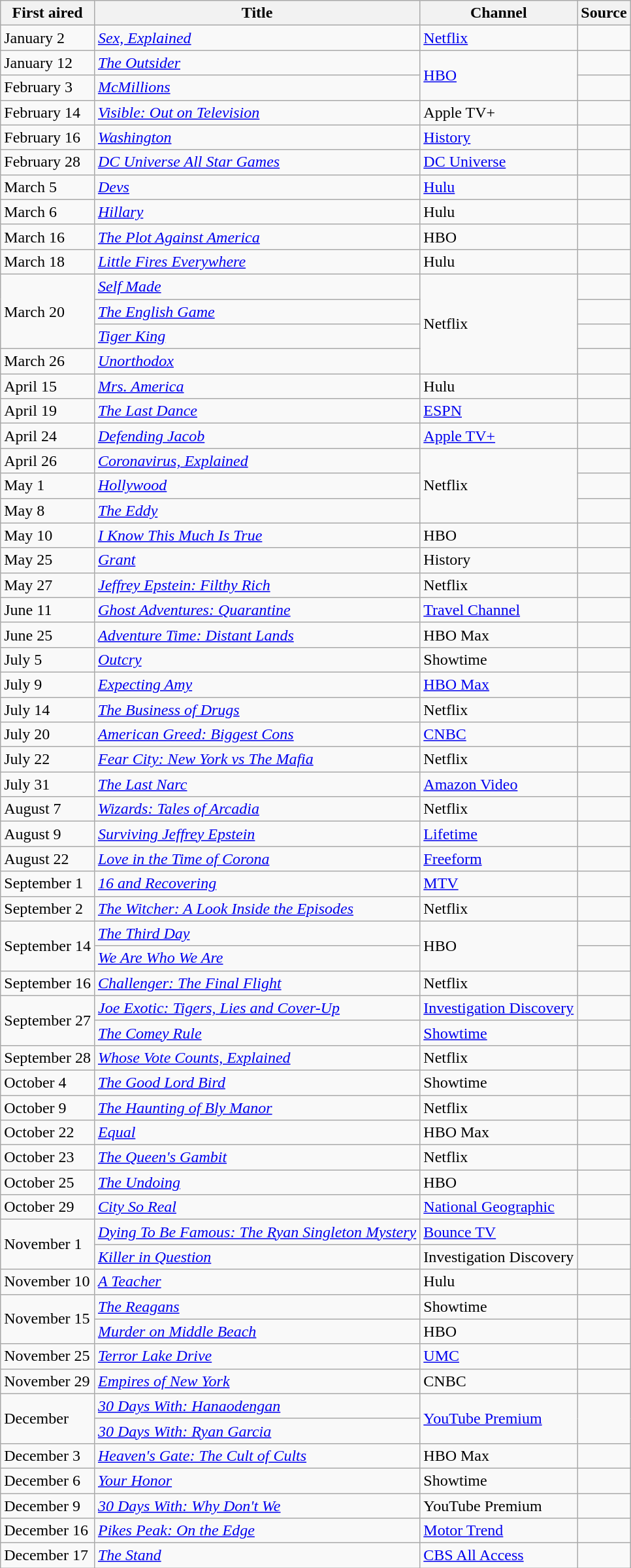<table class="wikitable sortable">
<tr>
<th>First aired</th>
<th>Title</th>
<th>Channel</th>
<th>Source</th>
</tr>
<tr>
<td>January 2</td>
<td><em><a href='#'>Sex, Explained</a></em></td>
<td><a href='#'>Netflix</a></td>
<td></td>
</tr>
<tr>
<td>January 12</td>
<td><em><a href='#'>The Outsider</a></em></td>
<td rowspan=2><a href='#'>HBO</a></td>
<td></td>
</tr>
<tr>
<td>February 3</td>
<td><em><a href='#'>McMillions</a></em></td>
<td></td>
</tr>
<tr>
<td>February 14</td>
<td><em><a href='#'>Visible: Out on Television</a></em></td>
<td>Apple TV+</td>
<td></td>
</tr>
<tr>
<td>February 16</td>
<td><em><a href='#'>Washington</a></em></td>
<td><a href='#'>History</a></td>
<td></td>
</tr>
<tr>
<td>February 28</td>
<td><em><a href='#'>DC Universe All Star Games</a></em></td>
<td><a href='#'>DC Universe</a></td>
<td></td>
</tr>
<tr>
<td>March 5</td>
<td><em><a href='#'>Devs</a></em></td>
<td><a href='#'>Hulu</a></td>
<td></td>
</tr>
<tr>
<td>March 6</td>
<td><em><a href='#'>Hillary</a></em></td>
<td>Hulu</td>
<td></td>
</tr>
<tr>
<td>March 16</td>
<td><em><a href='#'>The Plot Against America</a></em></td>
<td>HBO</td>
<td></td>
</tr>
<tr>
<td>March 18</td>
<td><em><a href='#'>Little Fires Everywhere</a></em></td>
<td>Hulu</td>
<td></td>
</tr>
<tr>
<td rowspan=3>March 20</td>
<td><em><a href='#'>Self Made</a></em></td>
<td rowspan=4>Netflix</td>
<td></td>
</tr>
<tr>
<td><em><a href='#'>The English Game</a></em></td>
<td></td>
</tr>
<tr>
<td><em><a href='#'>Tiger King</a></em></td>
<td></td>
</tr>
<tr>
<td>March 26</td>
<td><em><a href='#'>Unorthodox</a></em></td>
<td></td>
</tr>
<tr>
<td>April 15</td>
<td><em><a href='#'>Mrs. America</a></em></td>
<td>Hulu</td>
<td></td>
</tr>
<tr>
<td>April 19</td>
<td><em><a href='#'>The Last Dance</a></em></td>
<td><a href='#'>ESPN</a></td>
<td></td>
</tr>
<tr>
<td>April 24</td>
<td><em><a href='#'>Defending Jacob</a></em></td>
<td><a href='#'>Apple TV+</a></td>
<td></td>
</tr>
<tr>
<td>April 26</td>
<td><em><a href='#'>Coronavirus, Explained</a></em></td>
<td rowspan=3>Netflix</td>
<td></td>
</tr>
<tr>
<td>May 1</td>
<td><em><a href='#'>Hollywood</a></em></td>
<td></td>
</tr>
<tr>
<td>May 8</td>
<td><em><a href='#'>The Eddy</a></em></td>
<td></td>
</tr>
<tr>
<td>May 10</td>
<td><em><a href='#'>I Know This Much Is True</a></em></td>
<td>HBO</td>
<td></td>
</tr>
<tr>
<td>May 25</td>
<td><em><a href='#'>Grant</a></em></td>
<td>History</td>
<td></td>
</tr>
<tr>
<td>May 27</td>
<td><em><a href='#'>Jeffrey Epstein: Filthy Rich</a></em></td>
<td>Netflix</td>
<td></td>
</tr>
<tr>
<td>June 11</td>
<td><em><a href='#'>Ghost Adventures: Quarantine</a></em></td>
<td><a href='#'>Travel Channel</a></td>
<td></td>
</tr>
<tr>
<td>June 25</td>
<td><em><a href='#'>Adventure Time: Distant Lands</a></em></td>
<td>HBO Max</td>
<td></td>
</tr>
<tr>
<td>July 5</td>
<td><em><a href='#'>Outcry</a></em></td>
<td>Showtime</td>
<td></td>
</tr>
<tr>
<td>July 9</td>
<td><em><a href='#'>Expecting Amy</a></em></td>
<td><a href='#'>HBO Max</a></td>
<td></td>
</tr>
<tr>
<td>July 14</td>
<td><em><a href='#'>The Business of Drugs</a></em></td>
<td>Netflix</td>
<td></td>
</tr>
<tr>
<td>July 20</td>
<td><em><a href='#'>American Greed: Biggest Cons</a></em></td>
<td><a href='#'>CNBC</a></td>
<td></td>
</tr>
<tr>
<td>July 22</td>
<td><em><a href='#'>Fear City: New York vs The Mafia</a></em></td>
<td>Netflix</td>
<td></td>
</tr>
<tr>
<td>July 31</td>
<td><em><a href='#'>The Last Narc</a></em></td>
<td><a href='#'>Amazon Video</a></td>
<td></td>
</tr>
<tr>
<td>August 7</td>
<td><em><a href='#'>Wizards: Tales of Arcadia</a></em></td>
<td>Netflix</td>
<td></td>
</tr>
<tr>
<td>August 9</td>
<td><em><a href='#'>Surviving Jeffrey Epstein</a></em></td>
<td><a href='#'>Lifetime</a></td>
<td></td>
</tr>
<tr>
<td>August 22</td>
<td><em><a href='#'>Love in the Time of Corona</a></em></td>
<td><a href='#'>Freeform</a></td>
<td></td>
</tr>
<tr>
<td>September 1</td>
<td><em><a href='#'>16 and Recovering</a></em></td>
<td><a href='#'>MTV</a></td>
<td></td>
</tr>
<tr>
<td>September 2</td>
<td><em><a href='#'>The Witcher: A Look Inside the Episodes</a></em></td>
<td>Netflix</td>
<td></td>
</tr>
<tr>
<td rowspan=2>September 14</td>
<td><em><a href='#'>The Third Day</a></em></td>
<td rowspan=2>HBO</td>
<td></td>
</tr>
<tr>
<td><em><a href='#'>We Are Who We Are</a></em></td>
<td></td>
</tr>
<tr>
<td>September 16</td>
<td><em><a href='#'>Challenger: The Final Flight</a></em></td>
<td>Netflix</td>
<td></td>
</tr>
<tr>
<td rowspan=2>September 27</td>
<td><em><a href='#'>Joe Exotic: Tigers, Lies and Cover-Up</a></em></td>
<td><a href='#'>Investigation Discovery</a></td>
<td></td>
</tr>
<tr>
<td><em><a href='#'>The Comey Rule</a></em></td>
<td><a href='#'>Showtime</a></td>
<td></td>
</tr>
<tr>
<td>September 28</td>
<td><em><a href='#'>Whose Vote Counts, Explained</a></em></td>
<td>Netflix</td>
<td></td>
</tr>
<tr>
<td>October 4</td>
<td><em><a href='#'>The Good Lord Bird</a></em></td>
<td>Showtime</td>
<td></td>
</tr>
<tr>
<td>October 9</td>
<td><em><a href='#'>The Haunting of Bly Manor</a></em></td>
<td>Netflix</td>
<td></td>
</tr>
<tr>
<td>October 22</td>
<td><em><a href='#'>Equal</a></em></td>
<td>HBO Max</td>
<td></td>
</tr>
<tr>
<td>October 23</td>
<td><em><a href='#'>The Queen's Gambit</a></em></td>
<td>Netflix</td>
<td></td>
</tr>
<tr>
<td>October 25</td>
<td><em><a href='#'>The Undoing</a></em></td>
<td>HBO</td>
<td></td>
</tr>
<tr>
<td>October 29</td>
<td><em><a href='#'>City So Real</a></em></td>
<td><a href='#'>National Geographic</a></td>
<td></td>
</tr>
<tr>
<td rowspan=2>November 1</td>
<td><em><a href='#'>Dying To Be Famous: The Ryan Singleton Mystery</a></em></td>
<td><a href='#'>Bounce TV</a></td>
<td></td>
</tr>
<tr>
<td><em><a href='#'>Killer in Question</a></em></td>
<td>Investigation Discovery</td>
<td></td>
</tr>
<tr>
<td>November 10</td>
<td><em><a href='#'>A Teacher</a></em></td>
<td>Hulu</td>
<td></td>
</tr>
<tr>
<td rowspan=2>November 15</td>
<td><em><a href='#'>The Reagans</a></em></td>
<td>Showtime</td>
<td></td>
</tr>
<tr>
<td><em><a href='#'>Murder on Middle Beach</a></em></td>
<td>HBO</td>
<td></td>
</tr>
<tr>
<td>November 25</td>
<td><em><a href='#'>Terror Lake Drive</a></em></td>
<td><a href='#'>UMC</a></td>
<td></td>
</tr>
<tr>
<td>November 29</td>
<td><em><a href='#'>Empires of New York</a></em></td>
<td>CNBC</td>
<td></td>
</tr>
<tr>
<td rowspan=2>December</td>
<td><em><a href='#'>30 Days With: Hanaodengan</a></em></td>
<td rowspan=2><a href='#'>YouTube Premium</a></td>
<td rowspan=2></td>
</tr>
<tr>
<td><em><a href='#'>30 Days With: Ryan Garcia</a></em></td>
</tr>
<tr>
<td>December 3</td>
<td><em><a href='#'>Heaven's Gate: The Cult of Cults</a></em></td>
<td>HBO Max</td>
<td></td>
</tr>
<tr>
<td>December 6</td>
<td><em><a href='#'>Your Honor</a></em></td>
<td>Showtime</td>
<td></td>
</tr>
<tr>
<td>December 9</td>
<td><em><a href='#'>30 Days With: Why Don't We</a></em></td>
<td>YouTube Premium</td>
<td></td>
</tr>
<tr>
<td>December 16</td>
<td><em><a href='#'>Pikes Peak: On the Edge</a></em></td>
<td><a href='#'>Motor Trend</a></td>
<td></td>
</tr>
<tr>
<td>December 17</td>
<td><em><a href='#'>The Stand</a></em></td>
<td><a href='#'>CBS All Access</a></td>
<td></td>
</tr>
</table>
